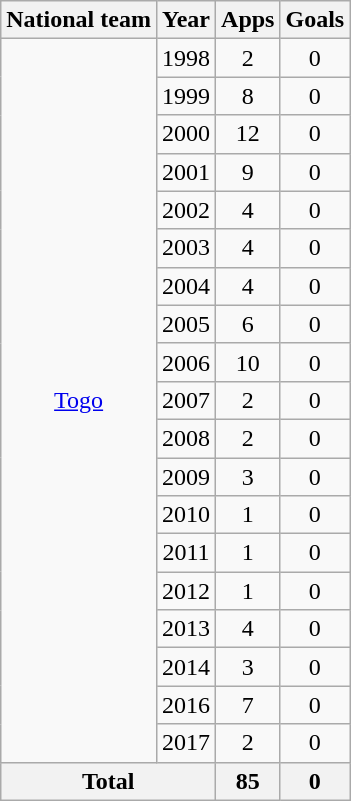<table class="wikitable" style="text-align:center">
<tr>
<th>National team</th>
<th>Year</th>
<th>Apps</th>
<th>Goals</th>
</tr>
<tr>
<td rowspan="19"><a href='#'>Togo</a></td>
<td>1998</td>
<td>2</td>
<td>0</td>
</tr>
<tr>
<td>1999</td>
<td>8</td>
<td>0</td>
</tr>
<tr>
<td>2000</td>
<td>12</td>
<td>0</td>
</tr>
<tr>
<td>2001</td>
<td>9</td>
<td>0</td>
</tr>
<tr>
<td>2002</td>
<td>4</td>
<td>0</td>
</tr>
<tr>
<td>2003</td>
<td>4</td>
<td>0</td>
</tr>
<tr>
<td>2004</td>
<td>4</td>
<td>0</td>
</tr>
<tr>
<td>2005</td>
<td>6</td>
<td>0</td>
</tr>
<tr>
<td>2006</td>
<td>10</td>
<td>0</td>
</tr>
<tr>
<td>2007</td>
<td>2</td>
<td>0</td>
</tr>
<tr>
<td>2008</td>
<td>2</td>
<td>0</td>
</tr>
<tr>
<td>2009</td>
<td>3</td>
<td>0</td>
</tr>
<tr>
<td>2010</td>
<td>1</td>
<td>0</td>
</tr>
<tr>
<td>2011</td>
<td>1</td>
<td>0</td>
</tr>
<tr>
<td>2012</td>
<td>1</td>
<td>0</td>
</tr>
<tr>
<td>2013</td>
<td>4</td>
<td>0</td>
</tr>
<tr>
<td>2014</td>
<td>3</td>
<td>0</td>
</tr>
<tr>
<td>2016</td>
<td>7</td>
<td>0</td>
</tr>
<tr>
<td>2017</td>
<td>2</td>
<td>0</td>
</tr>
<tr>
<th colspan="2">Total</th>
<th>85</th>
<th>0</th>
</tr>
</table>
